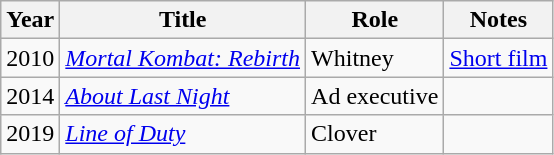<table class="wikitable sortable">
<tr>
<th>Year</th>
<th>Title</th>
<th>Role</th>
<th>Notes</th>
</tr>
<tr>
<td>2010</td>
<td><em><a href='#'>Mortal Kombat: Rebirth</a></em></td>
<td>Whitney</td>
<td><a href='#'>Short film</a></td>
</tr>
<tr>
<td>2014</td>
<td><em><a href='#'>About Last Night</a></em></td>
<td>Ad executive</td>
<td></td>
</tr>
<tr>
<td>2019</td>
<td><em><a href='#'>Line of Duty</a></em></td>
<td>Clover</td>
<td></td>
</tr>
</table>
